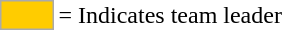<table>
<tr>
<td style="background:#fc0; border:1px solid #aaa; width:2em;"></td>
<td>= Indicates team leader</td>
</tr>
</table>
